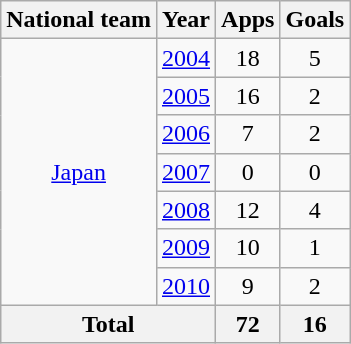<table class="wikitable" style="text-align:center">
<tr>
<th>National team</th>
<th>Year</th>
<th>Apps</th>
<th>Goals</th>
</tr>
<tr>
<td rowspan="7"><a href='#'>Japan</a></td>
<td><a href='#'>2004</a></td>
<td>18</td>
<td>5</td>
</tr>
<tr>
<td><a href='#'>2005</a></td>
<td>16</td>
<td>2</td>
</tr>
<tr>
<td><a href='#'>2006</a></td>
<td>7</td>
<td>2</td>
</tr>
<tr>
<td><a href='#'>2007</a></td>
<td>0</td>
<td>0</td>
</tr>
<tr>
<td><a href='#'>2008</a></td>
<td>12</td>
<td>4</td>
</tr>
<tr>
<td><a href='#'>2009</a></td>
<td>10</td>
<td>1</td>
</tr>
<tr>
<td><a href='#'>2010</a></td>
<td>9</td>
<td>2</td>
</tr>
<tr>
<th colspan="2">Total</th>
<th>72</th>
<th>16</th>
</tr>
</table>
